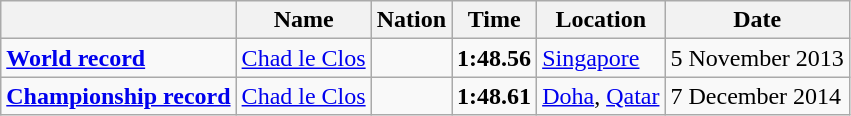<table class=wikitable>
<tr>
<th></th>
<th>Name</th>
<th>Nation</th>
<th>Time</th>
<th>Location</th>
<th>Date</th>
</tr>
<tr>
<td><strong><a href='#'>World record</a></strong></td>
<td><a href='#'>Chad le Clos</a></td>
<td></td>
<td><strong>1:48.56</strong></td>
<td><a href='#'>Singapore</a></td>
<td>5 November 2013</td>
</tr>
<tr>
<td><strong><a href='#'>Championship record</a></strong></td>
<td><a href='#'>Chad le Clos</a></td>
<td></td>
<td><strong>1:48.61</strong></td>
<td><a href='#'>Doha</a>, <a href='#'>Qatar</a></td>
<td>7 December 2014</td>
</tr>
</table>
